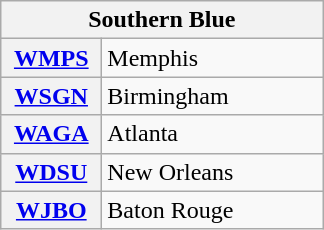<table class="wikitable">
<tr>
<th scope="col" colspan="2">Southern Blue</th>
</tr>
<tr>
<th scope="row" style="width: 60px;"><a href='#'>WMPS</a></th>
<td style="width: 140px;">Memphis</td>
</tr>
<tr>
<th scope="row"><a href='#'>WSGN</a></th>
<td>Birmingham</td>
</tr>
<tr>
<th scope="row"><a href='#'>WAGA</a></th>
<td>Atlanta</td>
</tr>
<tr>
<th scope="row"><a href='#'>WDSU</a></th>
<td>New Orleans</td>
</tr>
<tr>
<th scope="row"><a href='#'>WJBO</a></th>
<td>Baton Rouge</td>
</tr>
</table>
